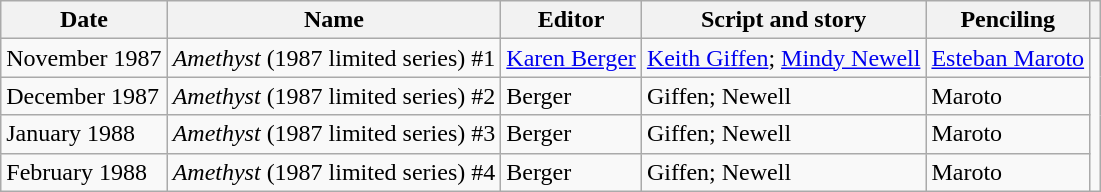<table class="wikitable">
<tr>
<th>Date</th>
<th>Name</th>
<th>Editor</th>
<th>Script and story</th>
<th>Penciling</th>
<th></th>
</tr>
<tr>
<td>November 1987</td>
<td><em>Amethyst</em> (1987 limited series) #1</td>
<td><a href='#'>Karen Berger</a></td>
<td><a href='#'>Keith Giffen</a>; <a href='#'>Mindy Newell</a></td>
<td><a href='#'>Esteban Maroto</a></td>
<td rowspan="4"></td>
</tr>
<tr>
<td>December 1987</td>
<td><em>Amethyst</em> (1987 limited series) #2</td>
<td>Berger</td>
<td>Giffen; Newell</td>
<td>Maroto</td>
</tr>
<tr>
<td>January 1988</td>
<td><em>Amethyst</em> (1987 limited series) #3</td>
<td>Berger</td>
<td>Giffen; Newell</td>
<td>Maroto</td>
</tr>
<tr>
<td>February 1988</td>
<td><em>Amethyst</em> (1987 limited series) #4</td>
<td>Berger</td>
<td>Giffen; Newell</td>
<td>Maroto</td>
</tr>
</table>
